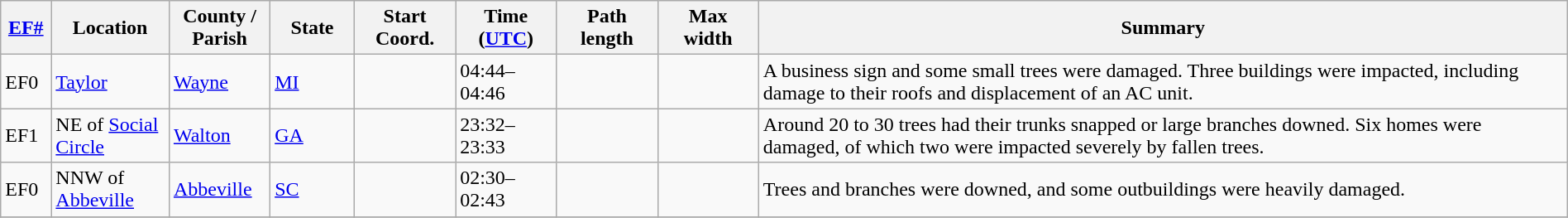<table class="wikitable sortable" style="width:100%;">
<tr>
<th scope="col" style="width:3%; text-align:center;"><a href='#'>EF#</a></th>
<th scope="col" style="width:7%; text-align:center;" class="unsortable">Location</th>
<th scope="col" style="width:6%; text-align:center;" class="unsortable">County / Parish</th>
<th scope="col" style="width:5%; text-align:center;">State</th>
<th scope="col" style="width:6%; text-align:center;">Start Coord.</th>
<th scope="col" style="width:6%; text-align:center;">Time (<a href='#'>UTC</a>)</th>
<th scope="col" style="width:6%; text-align:center;">Path length</th>
<th scope="col" style="width:6%; text-align:center;">Max width</th>
<th scope="col" class="unsortable" style="width:48%; text-align:center;">Summary</th>
</tr>
<tr>
<td bgcolor=>EF0</td>
<td><a href='#'>Taylor</a></td>
<td><a href='#'>Wayne</a></td>
<td><a href='#'>MI</a></td>
<td></td>
<td>04:44–04:46</td>
<td></td>
<td></td>
<td>A business sign and some small trees were damaged. Three buildings were impacted, including damage to their roofs and displacement of an AC unit.</td>
</tr>
<tr>
<td bgcolor=>EF1</td>
<td>NE of <a href='#'>Social Circle</a></td>
<td><a href='#'>Walton</a></td>
<td><a href='#'>GA</a></td>
<td></td>
<td>23:32–23:33</td>
<td></td>
<td></td>
<td>Around 20 to 30 trees had their trunks snapped or large branches downed. Six homes were damaged, of which two were impacted severely by fallen trees.</td>
</tr>
<tr>
<td bgcolor=>EF0</td>
<td>NNW of <a href='#'>Abbeville</a></td>
<td><a href='#'>Abbeville</a></td>
<td><a href='#'>SC</a></td>
<td></td>
<td>02:30–02:43</td>
<td></td>
<td></td>
<td>Trees and branches were downed, and some outbuildings were heavily damaged.</td>
</tr>
<tr>
</tr>
</table>
